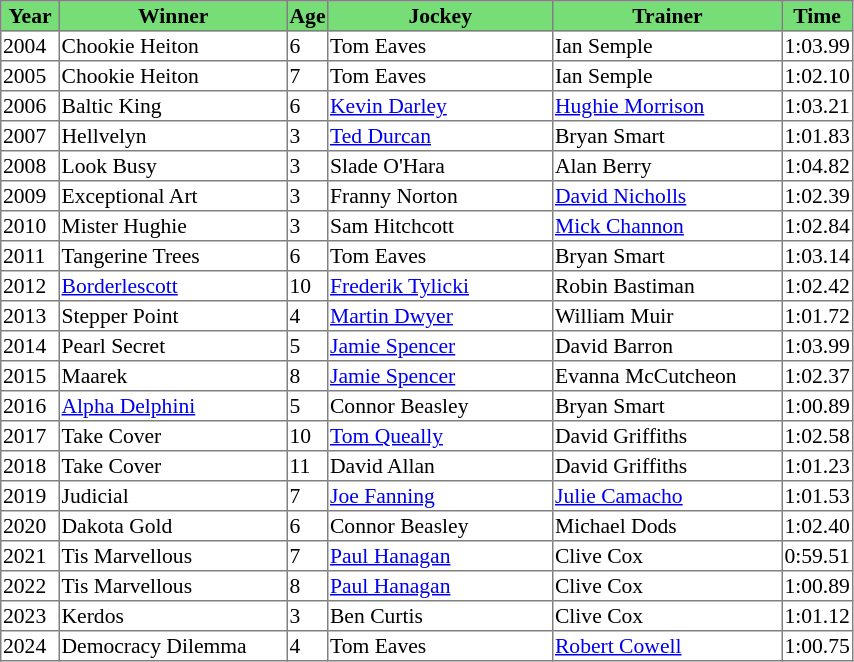<table class = "sortable" | border="1" style="border-collapse: collapse; font-size:90%">
<tr bgcolor="#77dd77" align="center">
<th style="width:36px;">Year</th>
<th style="width:149px;">Winner</th>
<th>Age</th>
<th style="width:147px;">Jockey</th>
<th style="width:150px;">Trainer</th>
<th>Time</th>
</tr>
<tr>
<td>2004</td>
<td>Chookie Heiton</td>
<td>6</td>
<td>Tom Eaves</td>
<td>Ian Semple</td>
<td>1:03.99</td>
</tr>
<tr>
<td>2005</td>
<td>Chookie Heiton</td>
<td>7</td>
<td>Tom Eaves</td>
<td>Ian Semple</td>
<td>1:02.10</td>
</tr>
<tr>
<td>2006</td>
<td>Baltic King</td>
<td>6</td>
<td><a href='#'>Kevin Darley</a></td>
<td><a href='#'>Hughie Morrison</a></td>
<td>1:03.21</td>
</tr>
<tr>
<td>2007</td>
<td>Hellvelyn</td>
<td>3</td>
<td><a href='#'>Ted Durcan</a></td>
<td>Bryan Smart</td>
<td>1:01.83</td>
</tr>
<tr>
<td>2008</td>
<td>Look Busy</td>
<td>3</td>
<td>Slade O'Hara</td>
<td>Alan Berry</td>
<td>1:04.82</td>
</tr>
<tr>
<td>2009</td>
<td>Exceptional Art</td>
<td>3</td>
<td>Franny Norton</td>
<td><a href='#'>David Nicholls</a></td>
<td>1:02.39</td>
</tr>
<tr>
<td>2010</td>
<td>Mister Hughie</td>
<td>3</td>
<td>Sam Hitchcott</td>
<td><a href='#'>Mick Channon</a></td>
<td>1:02.84</td>
</tr>
<tr>
<td>2011</td>
<td>Tangerine Trees</td>
<td>6</td>
<td>Tom Eaves</td>
<td>Bryan Smart</td>
<td>1:03.14</td>
</tr>
<tr>
<td>2012</td>
<td><a href='#'>Borderlescott</a></td>
<td>10</td>
<td><a href='#'>Frederik Tylicki</a></td>
<td>Robin Bastiman</td>
<td>1:02.42</td>
</tr>
<tr>
<td>2013</td>
<td>Stepper Point</td>
<td>4</td>
<td><a href='#'>Martin Dwyer</a></td>
<td>William Muir</td>
<td>1:01.72</td>
</tr>
<tr>
<td>2014</td>
<td>Pearl Secret</td>
<td>5</td>
<td><a href='#'>Jamie Spencer</a></td>
<td>David Barron</td>
<td>1:03.99</td>
</tr>
<tr>
<td>2015</td>
<td>Maarek</td>
<td>8</td>
<td><a href='#'>Jamie Spencer</a></td>
<td>Evanna McCutcheon</td>
<td>1:02.37</td>
</tr>
<tr>
<td>2016</td>
<td><a href='#'>Alpha Delphini</a></td>
<td>5</td>
<td>Connor Beasley</td>
<td>Bryan Smart</td>
<td>1:00.89</td>
</tr>
<tr>
<td>2017</td>
<td>Take Cover</td>
<td>10</td>
<td><a href='#'>Tom Queally</a></td>
<td>David Griffiths</td>
<td>1:02.58</td>
</tr>
<tr>
<td>2018</td>
<td>Take Cover</td>
<td>11</td>
<td>David Allan</td>
<td>David Griffiths</td>
<td>1:01.23</td>
</tr>
<tr>
<td>2019</td>
<td>Judicial</td>
<td>7</td>
<td><a href='#'>Joe Fanning</a></td>
<td><a href='#'>Julie Camacho</a></td>
<td>1:01.53</td>
</tr>
<tr>
<td>2020</td>
<td>Dakota Gold</td>
<td>6</td>
<td>Connor Beasley</td>
<td>Michael Dods</td>
<td>1:02.40</td>
</tr>
<tr>
<td>2021</td>
<td>Tis Marvellous</td>
<td>7</td>
<td><a href='#'>Paul Hanagan</a></td>
<td>Clive Cox</td>
<td>0:59.51</td>
</tr>
<tr>
<td>2022</td>
<td>Tis Marvellous</td>
<td>8</td>
<td><a href='#'>Paul Hanagan</a></td>
<td>Clive Cox</td>
<td>1:00.89</td>
</tr>
<tr>
<td>2023</td>
<td>Kerdos</td>
<td>3</td>
<td>Ben Curtis</td>
<td>Clive Cox</td>
<td>1:01.12</td>
</tr>
<tr>
<td>2024</td>
<td>Democracy Dilemma</td>
<td>4</td>
<td>Tom Eaves</td>
<td><a href='#'>Robert Cowell</a></td>
<td>1:00.75</td>
</tr>
</table>
